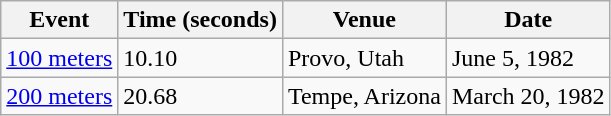<table class="wikitable">
<tr>
<th>Event</th>
<th>Time (seconds)</th>
<th>Venue</th>
<th>Date</th>
</tr>
<tr>
<td><a href='#'>100 meters</a></td>
<td>10.10</td>
<td>Provo, Utah</td>
<td>June 5, 1982</td>
</tr>
<tr>
<td><a href='#'>200 meters</a></td>
<td>20.68</td>
<td>Tempe, Arizona</td>
<td>March 20, 1982</td>
</tr>
</table>
